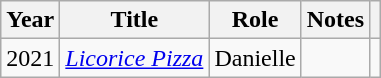<table class="wikitable">
<tr>
<th>Year</th>
<th>Title</th>
<th>Role</th>
<th class="unsortable">Notes</th>
<th class="unsortable"></th>
</tr>
<tr>
<td>2021</td>
<td><em><a href='#'>Licorice Pizza</a></em></td>
<td>Danielle</td>
<td></td>
<td></td>
</tr>
</table>
